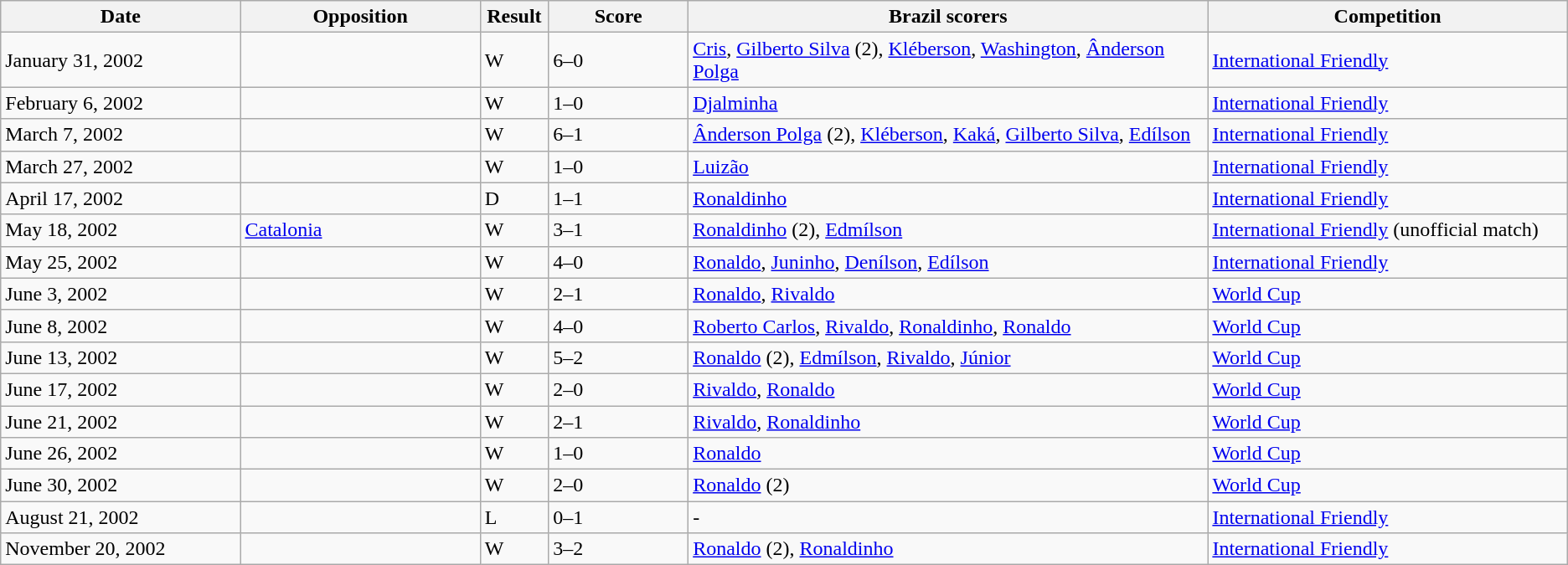<table class="wikitable" style="text-align: left;">
<tr>
<th width=12%>Date</th>
<th width=12%>Opposition</th>
<th width=1%>Result</th>
<th width=7%>Score</th>
<th width=26%>Brazil scorers</th>
<th width=18%>Competition</th>
</tr>
<tr>
<td>January 31, 2002</td>
<td></td>
<td>W</td>
<td>6–0</td>
<td><a href='#'>Cris</a>, <a href='#'>Gilberto Silva</a> (2), <a href='#'>Kléberson</a>, <a href='#'>Washington</a>, <a href='#'>Ânderson Polga</a></td>
<td><a href='#'>International Friendly</a></td>
</tr>
<tr>
<td>February 6, 2002</td>
<td></td>
<td>W</td>
<td>1–0</td>
<td><a href='#'>Djalminha</a></td>
<td><a href='#'>International Friendly</a></td>
</tr>
<tr>
<td>March 7, 2002</td>
<td></td>
<td>W</td>
<td>6–1</td>
<td><a href='#'>Ânderson Polga</a> (2), <a href='#'>Kléberson</a>, <a href='#'>Kaká</a>, <a href='#'>Gilberto Silva</a>, <a href='#'>Edílson</a></td>
<td><a href='#'>International Friendly</a></td>
</tr>
<tr>
<td>March 27, 2002</td>
<td></td>
<td>W</td>
<td>1–0</td>
<td><a href='#'>Luizão</a></td>
<td><a href='#'>International Friendly</a></td>
</tr>
<tr>
<td>April 17, 2002</td>
<td></td>
<td>D</td>
<td>1–1</td>
<td><a href='#'>Ronaldinho</a></td>
<td><a href='#'>International Friendly</a></td>
</tr>
<tr>
<td>May 18, 2002</td>
<td> <a href='#'>Catalonia</a></td>
<td>W</td>
<td>3–1</td>
<td><a href='#'>Ronaldinho</a> (2), <a href='#'>Edmílson</a></td>
<td><a href='#'>International Friendly</a> (unofficial match)</td>
</tr>
<tr>
<td>May 25, 2002</td>
<td></td>
<td>W</td>
<td>4–0</td>
<td><a href='#'>Ronaldo</a>, <a href='#'>Juninho</a>, <a href='#'>Denílson</a>, <a href='#'>Edílson</a></td>
<td><a href='#'>International Friendly</a></td>
</tr>
<tr>
<td>June 3, 2002</td>
<td></td>
<td>W</td>
<td>2–1</td>
<td><a href='#'>Ronaldo</a>, <a href='#'>Rivaldo</a></td>
<td><a href='#'>World Cup</a></td>
</tr>
<tr>
<td>June 8, 2002</td>
<td></td>
<td>W</td>
<td>4–0</td>
<td><a href='#'>Roberto Carlos</a>, <a href='#'>Rivaldo</a>, <a href='#'>Ronaldinho</a>, <a href='#'>Ronaldo</a></td>
<td><a href='#'>World Cup</a></td>
</tr>
<tr>
<td>June 13, 2002</td>
<td></td>
<td>W</td>
<td>5–2</td>
<td><a href='#'>Ronaldo</a> (2), <a href='#'>Edmílson</a>, <a href='#'>Rivaldo</a>, <a href='#'>Júnior</a></td>
<td><a href='#'>World Cup</a></td>
</tr>
<tr>
<td>June 17, 2002</td>
<td></td>
<td>W</td>
<td>2–0</td>
<td><a href='#'>Rivaldo</a>, <a href='#'>Ronaldo</a></td>
<td><a href='#'>World Cup</a></td>
</tr>
<tr>
<td>June 21, 2002</td>
<td></td>
<td>W</td>
<td>2–1</td>
<td><a href='#'>Rivaldo</a>, <a href='#'>Ronaldinho</a></td>
<td><a href='#'>World Cup</a></td>
</tr>
<tr>
<td>June 26, 2002</td>
<td></td>
<td>W</td>
<td>1–0</td>
<td><a href='#'>Ronaldo</a></td>
<td><a href='#'>World Cup</a></td>
</tr>
<tr>
<td>June 30, 2002</td>
<td></td>
<td>W</td>
<td>2–0</td>
<td><a href='#'>Ronaldo</a> (2)</td>
<td><a href='#'>World Cup</a></td>
</tr>
<tr>
<td>August 21, 2002</td>
<td></td>
<td>L</td>
<td>0–1</td>
<td>-</td>
<td><a href='#'>International Friendly</a></td>
</tr>
<tr>
<td>November 20, 2002</td>
<td></td>
<td>W</td>
<td>3–2</td>
<td><a href='#'>Ronaldo</a> (2), <a href='#'>Ronaldinho</a></td>
<td><a href='#'>International Friendly</a></td>
</tr>
</table>
